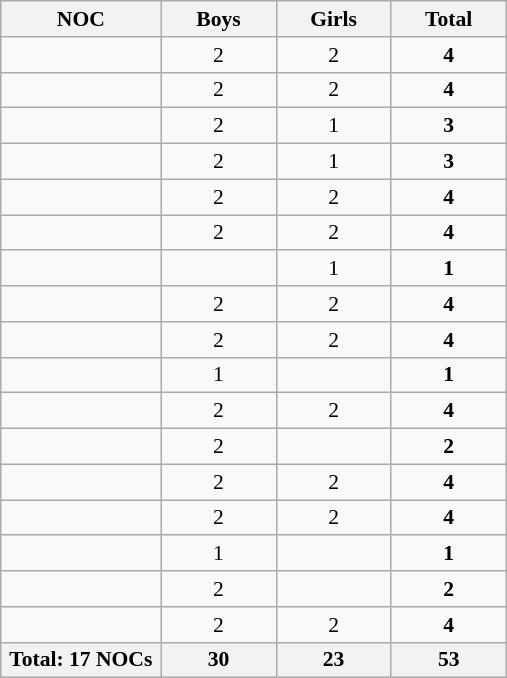<table class="wikitable collapsible sortable"  style="text-align:center; font-size:90%;">
<tr>
<th style="text-align:center; width:100px;"><strong>NOC</strong></th>
<th width=70><strong>Boys</strong></th>
<th width=70><strong>Girls</strong></th>
<th width=70><strong>Total</strong></th>
</tr>
<tr>
<td style="text-align:left;"></td>
<td>2</td>
<td>2</td>
<td><strong>4</strong></td>
</tr>
<tr>
<td style="text-align:left;"></td>
<td>2</td>
<td>2</td>
<td><strong>4</strong></td>
</tr>
<tr>
<td style="text-align:left;"></td>
<td>2</td>
<td>1</td>
<td><strong>3</strong></td>
</tr>
<tr>
<td style="text-align:left;"></td>
<td>2</td>
<td>1</td>
<td><strong>3</strong></td>
</tr>
<tr>
<td style="text-align:left;"></td>
<td>2</td>
<td>2</td>
<td><strong>4</strong></td>
</tr>
<tr>
<td style="text-align:left;"></td>
<td>2</td>
<td>2</td>
<td><strong>4</strong></td>
</tr>
<tr>
<td style="text-align:left;"></td>
<td></td>
<td>1</td>
<td><strong>1</strong></td>
</tr>
<tr>
<td style="text-align:left;"></td>
<td>2</td>
<td>2</td>
<td><strong>4</strong></td>
</tr>
<tr>
<td style="text-align:left;"></td>
<td>2</td>
<td>2</td>
<td><strong>4</strong></td>
</tr>
<tr>
<td style="text-align:left;"></td>
<td>1</td>
<td></td>
<td><strong>1</strong></td>
</tr>
<tr>
<td style="text-align:left;"></td>
<td>2</td>
<td>2</td>
<td><strong>4</strong></td>
</tr>
<tr>
<td style="text-align:left;"></td>
<td>2</td>
<td></td>
<td><strong>2</strong></td>
</tr>
<tr>
<td style="text-align:left;"></td>
<td>2</td>
<td>2</td>
<td><strong>4</strong></td>
</tr>
<tr>
<td style="text-align:left;"></td>
<td>2</td>
<td>2</td>
<td><strong>4</strong></td>
</tr>
<tr>
<td style="text-align:left;"></td>
<td>1</td>
<td></td>
<td><strong>1</strong></td>
</tr>
<tr>
<td style="text-align:left;"></td>
<td>2</td>
<td></td>
<td><strong>2</strong></td>
</tr>
<tr>
<td style="text-align:left;"></td>
<td>2</td>
<td>2</td>
<td><strong>4</strong></td>
</tr>
<tr>
<th>Total: 17 NOCs</th>
<th>30</th>
<th>23</th>
<th>53</th>
</tr>
</table>
